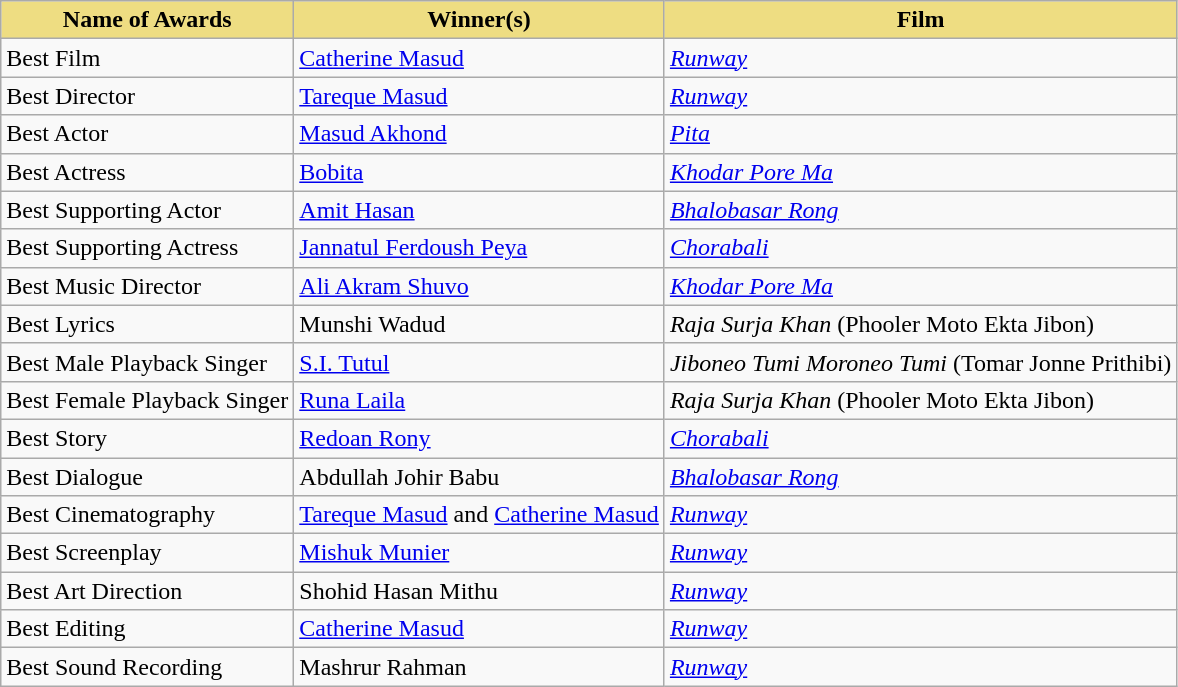<table class="wikitable">
<tr>
<th style="background:#EEDD82;">Name of Awards</th>
<th style="background:#EEDD82;">Winner(s)</th>
<th style="background:#EEDD82;">Film</th>
</tr>
<tr>
<td>Best Film</td>
<td><a href='#'>Catherine Masud</a></td>
<td><em><a href='#'>Runway</a></em></td>
</tr>
<tr>
<td>Best Director</td>
<td><a href='#'>Tareque Masud</a></td>
<td><em><a href='#'>Runway</a></em></td>
</tr>
<tr>
<td>Best Actor</td>
<td><a href='#'>Masud Akhond</a></td>
<td><em><a href='#'>Pita</a></em></td>
</tr>
<tr>
<td>Best Actress</td>
<td><a href='#'>Bobita</a></td>
<td><em><a href='#'>Khodar Pore Ma</a></em></td>
</tr>
<tr>
<td>Best Supporting Actor</td>
<td><a href='#'>Amit Hasan</a></td>
<td><em><a href='#'>Bhalobasar Rong</a></em></td>
</tr>
<tr>
<td>Best Supporting Actress</td>
<td><a href='#'>Jannatul Ferdoush Peya</a></td>
<td><em><a href='#'>Chorabali</a></em></td>
</tr>
<tr>
<td>Best Music Director</td>
<td><a href='#'>Ali Akram Shuvo</a></td>
<td><em><a href='#'>Khodar Pore Ma</a></em></td>
</tr>
<tr>
<td>Best Lyrics</td>
<td>Munshi Wadud</td>
<td><em>Raja Surja Khan</em> (Phooler Moto Ekta Jibon)</td>
</tr>
<tr>
<td>Best Male Playback Singer</td>
<td><a href='#'>S.I. Tutul</a></td>
<td><em>Jiboneo Tumi Moroneo Tumi</em> (Tomar Jonne Prithibi)</td>
</tr>
<tr>
<td>Best Female Playback Singer</td>
<td><a href='#'>Runa Laila</a></td>
<td><em> Raja Surja Khan</em> (Phooler Moto Ekta Jibon)</td>
</tr>
<tr>
<td>Best Story</td>
<td><a href='#'>Redoan Rony</a></td>
<td><em><a href='#'>Chorabali</a></em></td>
</tr>
<tr>
<td>Best Dialogue</td>
<td>Abdullah Johir Babu</td>
<td><em><a href='#'>Bhalobasar Rong</a></em></td>
</tr>
<tr>
<td>Best Cinematography</td>
<td><a href='#'>Tareque Masud</a> and <a href='#'>Catherine Masud</a></td>
<td><em><a href='#'>Runway</a></em></td>
</tr>
<tr>
<td>Best Screenplay</td>
<td><a href='#'>Mishuk Munier</a></td>
<td><em><a href='#'>Runway</a></em></td>
</tr>
<tr>
<td>Best Art Direction</td>
<td>Shohid Hasan Mithu</td>
<td><em><a href='#'>Runway</a></em></td>
</tr>
<tr>
<td>Best Editing</td>
<td><a href='#'>Catherine Masud</a></td>
<td><em><a href='#'>Runway</a></em></td>
</tr>
<tr>
<td>Best Sound Recording</td>
<td>Mashrur Rahman</td>
<td><em><a href='#'>Runway</a></em></td>
</tr>
</table>
